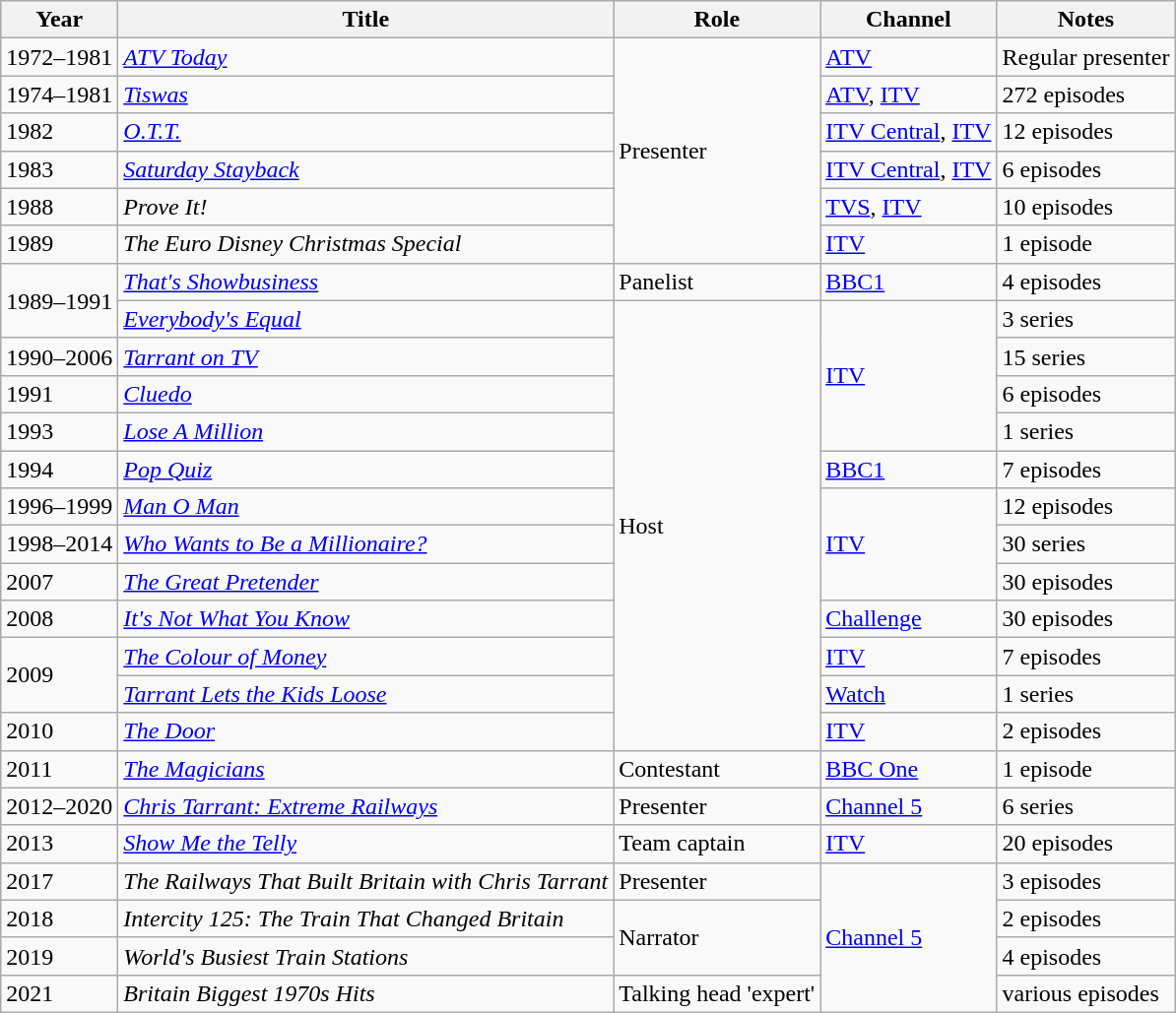<table class="wikitable">
<tr>
<th>Year</th>
<th>Title</th>
<th>Role</th>
<th>Channel</th>
<th>Notes</th>
</tr>
<tr>
<td>1972–1981</td>
<td><em><a href='#'>ATV Today</a></em></td>
<td rowspan="6">Presenter</td>
<td><a href='#'>ATV</a></td>
<td>Regular presenter</td>
</tr>
<tr>
<td>1974–1981</td>
<td><em><a href='#'>Tiswas</a></em></td>
<td><a href='#'>ATV</a>, <a href='#'>ITV</a></td>
<td>272 episodes</td>
</tr>
<tr>
<td>1982</td>
<td><em><a href='#'>O.T.T.</a></em></td>
<td><a href='#'>ITV Central</a>, <a href='#'>ITV</a></td>
<td>12 episodes</td>
</tr>
<tr>
<td>1983</td>
<td><em><a href='#'>Saturday Stayback</a></em></td>
<td><a href='#'>ITV Central</a>, <a href='#'>ITV</a></td>
<td>6 episodes</td>
</tr>
<tr>
<td>1988</td>
<td><em>Prove It!</em></td>
<td><a href='#'>TVS</a>, <a href='#'>ITV</a></td>
<td>10 episodes</td>
</tr>
<tr>
<td>1989</td>
<td><em>The Euro Disney Christmas Special</em></td>
<td><a href='#'>ITV</a></td>
<td>1 episode</td>
</tr>
<tr>
<td rowspan="2">1989–1991</td>
<td><em><a href='#'>That's Showbusiness</a></em></td>
<td>Panelist</td>
<td><a href='#'>BBC1</a></td>
<td>4 episodes</td>
</tr>
<tr>
<td><em><a href='#'>Everybody's Equal</a></em></td>
<td rowspan="12">Host</td>
<td rowspan="4"><a href='#'>ITV</a></td>
<td>3 series</td>
</tr>
<tr>
<td>1990–2006</td>
<td><em><a href='#'>Tarrant on TV</a></em></td>
<td>15 series</td>
</tr>
<tr>
<td>1991</td>
<td><em><a href='#'>Cluedo</a></em></td>
<td>6 episodes</td>
</tr>
<tr>
<td>1993</td>
<td><em><a href='#'>Lose A Million</a></em></td>
<td>1 series</td>
</tr>
<tr>
<td>1994</td>
<td><em><a href='#'>Pop Quiz</a></em></td>
<td><a href='#'>BBC1</a></td>
<td>7 episodes</td>
</tr>
<tr>
<td>1996–1999</td>
<td><em><a href='#'>Man O Man</a></em></td>
<td rowspan="3"><a href='#'>ITV</a></td>
<td>12 episodes</td>
</tr>
<tr>
<td>1998–2014</td>
<td><em><a href='#'>Who Wants to Be a Millionaire?</a></em></td>
<td>30 series</td>
</tr>
<tr>
<td>2007</td>
<td><em><a href='#'>The Great Pretender</a></em></td>
<td>30 episodes</td>
</tr>
<tr>
<td>2008</td>
<td><em><a href='#'>It's Not What You Know</a></em></td>
<td><a href='#'>Challenge</a></td>
<td>30 episodes</td>
</tr>
<tr>
<td rowspan="2">2009</td>
<td><em><a href='#'>The Colour of Money</a></em></td>
<td><a href='#'>ITV</a></td>
<td>7 episodes</td>
</tr>
<tr>
<td><em><a href='#'>Tarrant Lets the Kids Loose</a></em></td>
<td><a href='#'>Watch</a></td>
<td>1 series</td>
</tr>
<tr>
<td>2010</td>
<td><em><a href='#'>The Door</a></em></td>
<td><a href='#'>ITV</a></td>
<td>2 episodes</td>
</tr>
<tr>
<td>2011</td>
<td><em><a href='#'>The Magicians</a></em></td>
<td>Contestant</td>
<td><a href='#'>BBC One</a></td>
<td>1 episode</td>
</tr>
<tr>
<td>2012–2020</td>
<td><em><a href='#'>Chris Tarrant: Extreme Railways</a></em></td>
<td>Presenter</td>
<td><a href='#'>Channel 5</a></td>
<td>6 series</td>
</tr>
<tr>
<td>2013</td>
<td><em><a href='#'>Show Me the Telly</a></em></td>
<td>Team captain</td>
<td><a href='#'>ITV</a></td>
<td>20 episodes</td>
</tr>
<tr>
<td>2017</td>
<td><em>The Railways That Built Britain with Chris Tarrant</em></td>
<td>Presenter</td>
<td rowspan="4"><a href='#'>Channel 5</a></td>
<td>3 episodes</td>
</tr>
<tr>
<td>2018</td>
<td><em>Intercity 125: The Train That Changed Britain</em></td>
<td rowspan="2">Narrator</td>
<td>2 episodes</td>
</tr>
<tr>
<td>2019</td>
<td><em>World's Busiest Train Stations</em></td>
<td>4 episodes</td>
</tr>
<tr>
<td>2021</td>
<td><em>Britain Biggest 1970s Hits</em></td>
<td>Talking head 'expert'</td>
<td>various episodes</td>
</tr>
</table>
